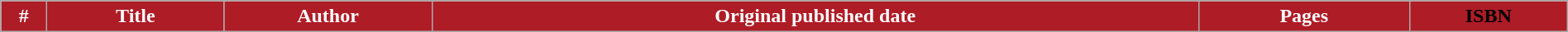<table class="wikitable" style="width:100%;">
<tr>
<th style="width:30px; background:#AE1C26; color:#fff;">#</th>
<th style="background:#AE1C26;color:#fff;">Title</th>
<th style="width:160px; background:#AE1C26; color:#fff;">Author</th>
<th style="background:#AE1C26;color:#fff;">Original published date</th>
<th style="background:#AE1C26;color:#fff;">Pages</th>
<th style="width:120px; background:#AE1C26;"><span>ISBN</span><br>









</th>
</tr>
</table>
